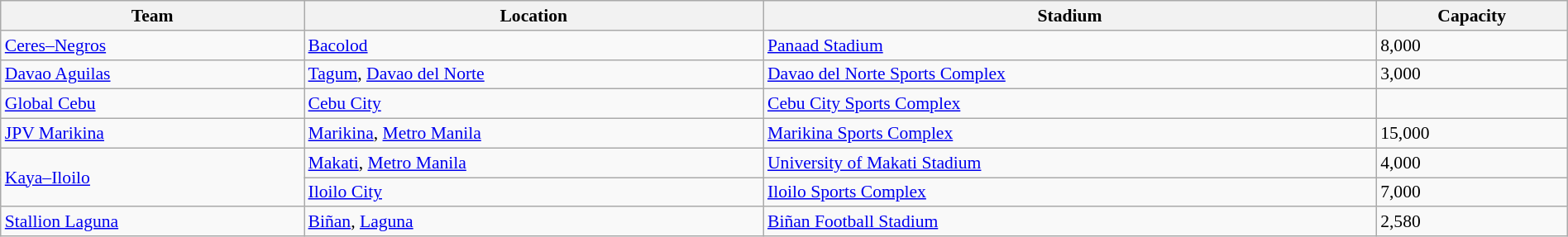<table class="wikitable sortable" style="text-align:left; font-size: 90%;" width=100%>
<tr>
<th>Team</th>
<th>Location</th>
<th>Stadium</th>
<th>Capacity</th>
</tr>
<tr>
<td><a href='#'>Ceres–Negros</a></td>
<td><a href='#'>Bacolod</a></td>
<td><a href='#'>Panaad Stadium</a></td>
<td>8,000</td>
</tr>
<tr>
<td><a href='#'>Davao Aguilas</a></td>
<td><a href='#'>Tagum</a>, <a href='#'>Davao del Norte</a></td>
<td><a href='#'>Davao del Norte Sports Complex</a></td>
<td>3,000</td>
</tr>
<tr>
<td><a href='#'>Global Cebu</a></td>
<td><a href='#'>Cebu City</a></td>
<td><a href='#'>Cebu City Sports Complex</a></td>
<td></td>
</tr>
<tr>
<td><a href='#'>JPV Marikina</a></td>
<td><a href='#'>Marikina</a>, <a href='#'>Metro Manila</a></td>
<td><a href='#'>Marikina Sports Complex</a></td>
<td>15,000</td>
</tr>
<tr>
<td rowspan=2><a href='#'>Kaya–Iloilo</a><br></td>
<td><a href='#'>Makati</a>, <a href='#'>Metro Manila</a><br></td>
<td><a href='#'>University of Makati Stadium</a></td>
<td>4,000</td>
</tr>
<tr>
<td><a href='#'>Iloilo City</a><br></td>
<td><a href='#'>Iloilo Sports Complex</a></td>
<td>7,000</td>
</tr>
<tr>
<td><a href='#'>Stallion Laguna</a></td>
<td><a href='#'>Biñan</a>, <a href='#'>Laguna</a></td>
<td><a href='#'>Biñan Football Stadium</a></td>
<td>2,580</td>
</tr>
</table>
